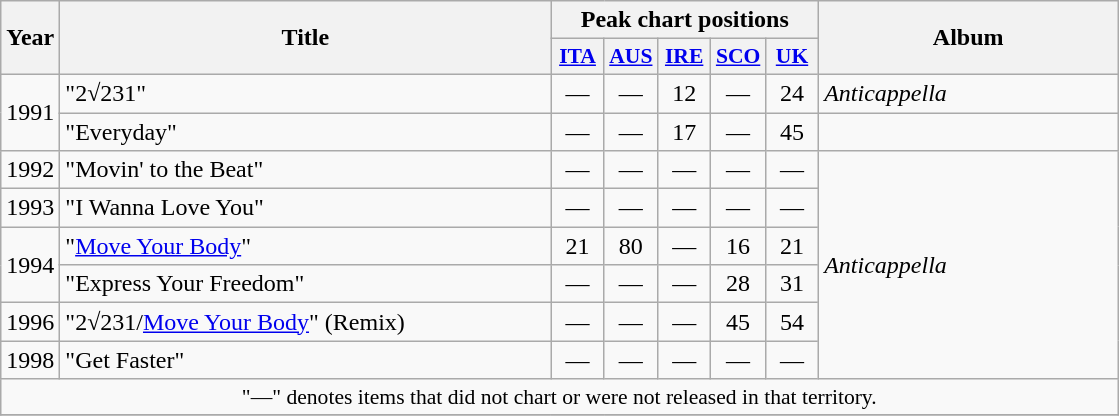<table class="wikitable">
<tr>
<th rowspan="2" style="width:2em;">Year</th>
<th rowspan="2" style="width:20em;">Title</th>
<th colspan="5">Peak chart positions</th>
<th rowspan="2" style="width:12em;">Album</th>
</tr>
<tr>
<th style="width:2em;font-size:90%;"><a href='#'>ITA</a><br></th>
<th style="width:2em;font-size:90%;"><a href='#'>AUS</a><br></th>
<th style="width:2em;font-size:90%;"><a href='#'>IRE</a><br></th>
<th style="width:2em;font-size:90%;"><a href='#'>SCO</a><br></th>
<th style="width:2em;font-size:90%;"><a href='#'>UK</a><br></th>
</tr>
<tr>
<td rowspan="2">1991</td>
<td>"2√231"</td>
<td align="center">—</td>
<td align="center">—</td>
<td align="center">12</td>
<td align="center">—</td>
<td align="center">24</td>
<td><em>Anticappella</em></td>
</tr>
<tr>
<td>"Everyday"</td>
<td align="center">—</td>
<td align="center">—</td>
<td align="center">17</td>
<td align="center">—</td>
<td align="center">45</td>
<td></td>
</tr>
<tr>
<td>1992</td>
<td>"Movin' to the Beat"</td>
<td align="center">—</td>
<td align="center">—</td>
<td align="center">—</td>
<td align="center">—</td>
<td align="center">—</td>
<td rowspan=6><em>Anticappella</em></td>
</tr>
<tr>
<td>1993</td>
<td>"I Wanna Love You"</td>
<td align="center">—</td>
<td align="center">—</td>
<td align="center">—</td>
<td align="center">—</td>
<td align="center">—</td>
</tr>
<tr>
<td rowspan="2">1994</td>
<td>"<a href='#'>Move Your Body</a>"</td>
<td align="center">21</td>
<td align="center">80</td>
<td align="center">—</td>
<td align="center">16</td>
<td align="center">21</td>
</tr>
<tr>
<td>"Express Your Freedom"</td>
<td align="center">—</td>
<td align="center">—</td>
<td align="center">—</td>
<td align="center">28</td>
<td align="center">31</td>
</tr>
<tr>
<td>1996</td>
<td>"2√231/<a href='#'>Move Your Body</a>" (Remix)</td>
<td align="center">—</td>
<td align="center">—</td>
<td align="center">—</td>
<td align="center">45</td>
<td align="center">54</td>
</tr>
<tr>
<td>1998</td>
<td>"Get Faster"</td>
<td align="center">—</td>
<td align="center">—</td>
<td align="center">—</td>
<td align="center">—</td>
<td align="center">—</td>
</tr>
<tr>
<td align="center" colspan="15" style="font-size:90%">"—" denotes items that did not chart or were not released in that territory.</td>
</tr>
<tr>
</tr>
</table>
